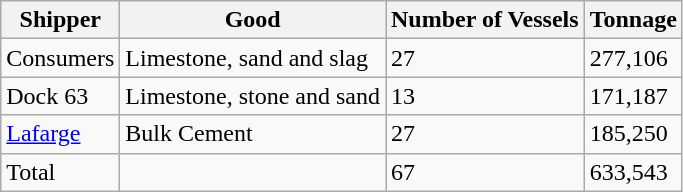<table class="wikitable">
<tr>
<th>Shipper</th>
<th>Good</th>
<th>Number of Vessels</th>
<th>Tonnage</th>
</tr>
<tr>
<td>Consumers</td>
<td>Limestone, sand and slag</td>
<td>27</td>
<td>277,106</td>
</tr>
<tr>
<td>Dock 63</td>
<td>Limestone, stone and sand</td>
<td>13</td>
<td>171,187</td>
</tr>
<tr>
<td><a href='#'>Lafarge</a></td>
<td>Bulk Cement</td>
<td>27</td>
<td>185,250</td>
</tr>
<tr>
<td>Total</td>
<td></td>
<td>67</td>
<td>633,543</td>
</tr>
</table>
